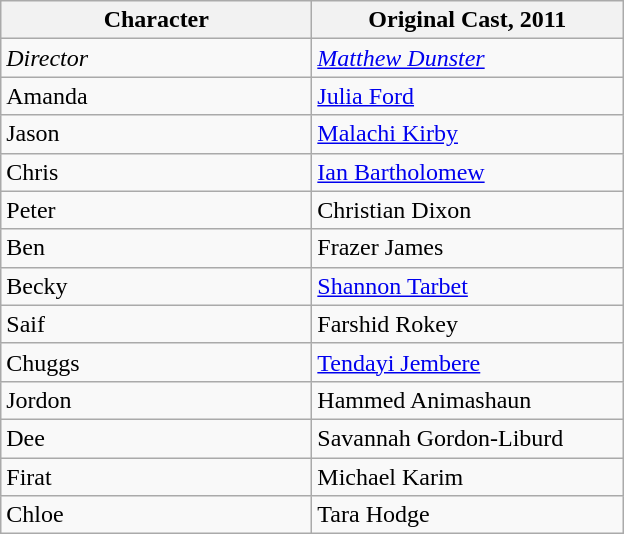<table class="wikitable">
<tr>
<th scope="col" width="200">Character</th>
<th scope="col" width="200">Original Cast, 2011</th>
</tr>
<tr>
<td><em>Director</em></td>
<td><em><a href='#'>Matthew Dunster</a></em></td>
</tr>
<tr>
<td>Amanda</td>
<td><a href='#'>Julia Ford</a></td>
</tr>
<tr>
<td>Jason</td>
<td><a href='#'>Malachi Kirby</a></td>
</tr>
<tr>
<td>Chris</td>
<td><a href='#'>Ian Bartholomew</a></td>
</tr>
<tr>
<td>Peter</td>
<td>Christian Dixon</td>
</tr>
<tr>
<td>Ben</td>
<td>Frazer James</td>
</tr>
<tr>
<td>Becky</td>
<td><a href='#'>Shannon Tarbet</a></td>
</tr>
<tr>
<td>Saif</td>
<td>Farshid Rokey</td>
</tr>
<tr>
<td>Chuggs</td>
<td><a href='#'>Tendayi Jembere</a></td>
</tr>
<tr>
<td>Jordon</td>
<td>Hammed Animashaun</td>
</tr>
<tr>
<td>Dee</td>
<td>Savannah Gordon-Liburd</td>
</tr>
<tr>
<td>Firat</td>
<td>Michael Karim</td>
</tr>
<tr>
<td>Chloe</td>
<td>Tara Hodge</td>
</tr>
</table>
